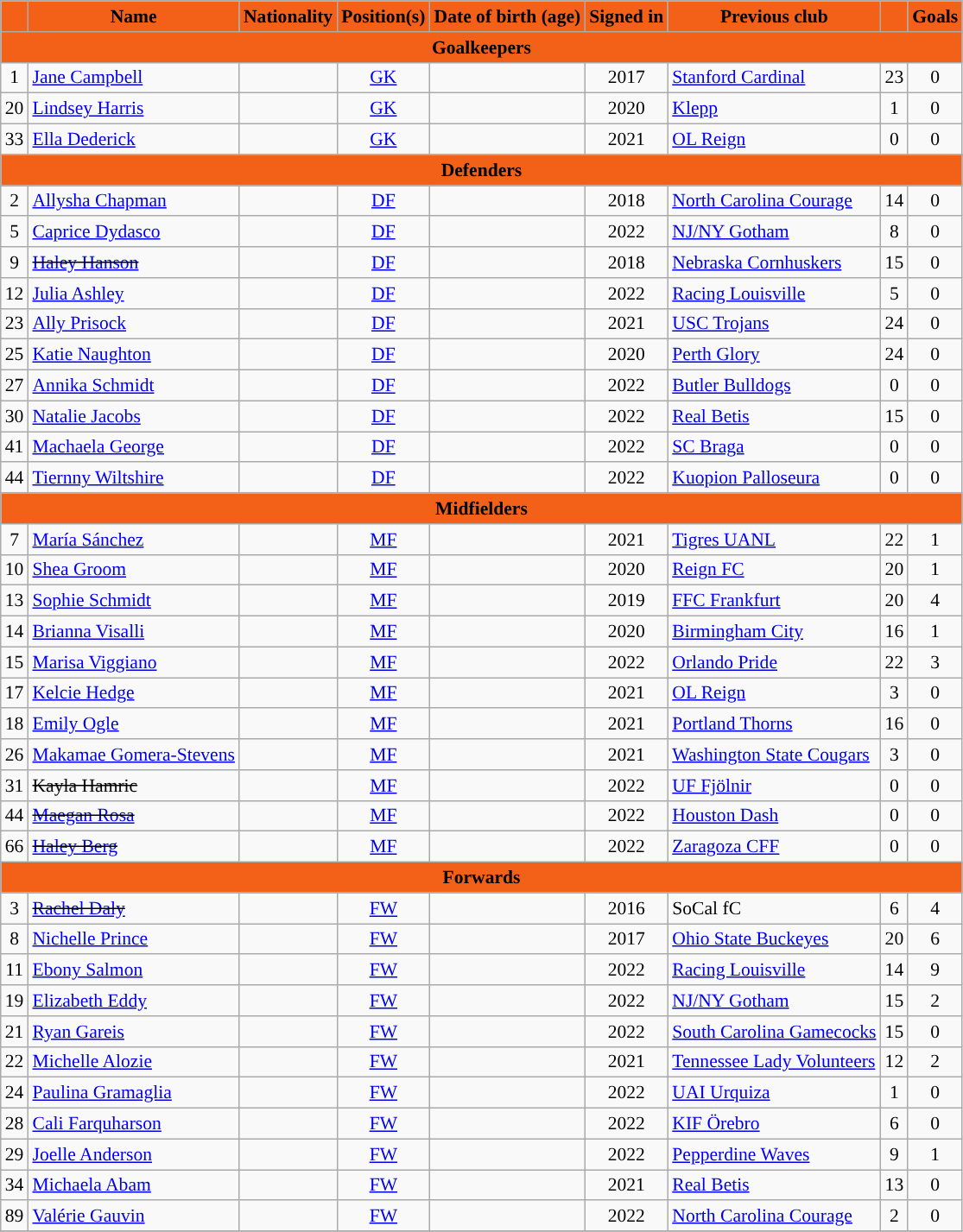<table class="wikitable" style="text-align:center; font-size:90%;">
<tr>
<th style="background:#f36018; color:black; text-align:center;"></th>
<th style="background:#f36018; color:black; text-align:center;">Name</th>
<th style="background:#f36018; color:black; text-align:center;">Nationality</th>
<th style="background:#f36018; color:black; text-align:center;">Position(s)</th>
<th style="background:#f36018; color:black; text-align:center;">Date of birth (age)</th>
<th style="background:#f36018; color:black; text-align:center;">Signed in</th>
<th style="background:#f36018; color:black; text-align:center;">Previous club</th>
<th style="background:#f36018; color:black; text-align:center;"></th>
<th style="background:#f36018; color:black; text-align:center;">Goals</th>
</tr>
<tr>
<th colspan=9 style="background:#f36018; color:black; text-align:center;">Goalkeepers</th>
</tr>
<tr>
<td>1</td>
<td align="left"><a href='#'>Jane Campbell</a></td>
<td></td>
<td><a href='#'>GK</a></td>
<td></td>
<td>2017</td>
<td align="left"> <a href='#'>Stanford Cardinal</a></td>
<td>23</td>
<td>0</td>
</tr>
<tr>
<td>20</td>
<td align="left"><a href='#'>Lindsey Harris</a></td>
<td></td>
<td><a href='#'>GK</a></td>
<td></td>
<td>2020</td>
<td align="left"> <a href='#'>Klepp</a></td>
<td>1</td>
<td>0</td>
</tr>
<tr>
<td>33</td>
<td align="left"><a href='#'>Ella Dederick</a></td>
<td></td>
<td><a href='#'>GK</a></td>
<td></td>
<td>2021</td>
<td align="left"> <a href='#'>OL Reign</a></td>
<td>0</td>
<td>0</td>
</tr>
<tr>
<th colspan=9 style="background:#f36018; color:black; text-align:center;">Defenders</th>
</tr>
<tr>
<td>2</td>
<td align="left"><a href='#'>Allysha Chapman</a></td>
<td></td>
<td><a href='#'>DF</a></td>
<td></td>
<td>2018</td>
<td align="left"> <a href='#'>North Carolina Courage</a></td>
<td>14</td>
<td>0</td>
</tr>
<tr>
<td>5</td>
<td align="left"><a href='#'>Caprice Dydasco</a></td>
<td></td>
<td><a href='#'>DF</a></td>
<td></td>
<td>2022</td>
<td align="left"> <a href='#'>NJ/NY Gotham</a></td>
<td>8</td>
<td>0</td>
</tr>
<tr>
<td>9</td>
<td align="left"><s><a href='#'>Haley Hanson</a></s></td>
<td></td>
<td><a href='#'>DF</a></td>
<td></td>
<td>2018</td>
<td align="left"> <a href='#'>Nebraska Cornhuskers</a></td>
<td>15</td>
<td>0</td>
</tr>
<tr>
<td>12</td>
<td align="left"><a href='#'>Julia Ashley</a></td>
<td></td>
<td><a href='#'>DF</a></td>
<td></td>
<td>2022</td>
<td align="left"> <a href='#'>Racing Louisville</a></td>
<td>5</td>
<td>0</td>
</tr>
<tr>
<td>23</td>
<td align="left"><a href='#'>Ally Prisock</a></td>
<td></td>
<td><a href='#'>DF</a></td>
<td></td>
<td>2021</td>
<td align="left"> <a href='#'>USC Trojans</a></td>
<td>24</td>
<td>0</td>
</tr>
<tr>
<td>25</td>
<td align="left"><a href='#'>Katie Naughton</a></td>
<td></td>
<td><a href='#'>DF</a></td>
<td></td>
<td>2020</td>
<td align="left"> <a href='#'>Perth Glory</a></td>
<td>24</td>
<td>0</td>
</tr>
<tr>
<td>27</td>
<td align="left"><a href='#'>Annika Schmidt</a></td>
<td></td>
<td><a href='#'>DF</a></td>
<td></td>
<td>2022</td>
<td align="left"> <a href='#'>Butler Bulldogs</a></td>
<td>0</td>
<td>0</td>
</tr>
<tr>
<td>30</td>
<td align="left"><a href='#'>Natalie Jacobs</a></td>
<td></td>
<td><a href='#'>DF</a></td>
<td></td>
<td>2022</td>
<td align="left"> <a href='#'>Real Betis</a></td>
<td>15</td>
<td>0</td>
</tr>
<tr>
<td>41</td>
<td align="left"><a href='#'>Machaela George</a></td>
<td></td>
<td><a href='#'>DF</a></td>
<td></td>
<td>2022</td>
<td align="left"> <a href='#'>SC Braga</a></td>
<td>0</td>
<td>0</td>
</tr>
<tr>
<td>44</td>
<td align="left"><a href='#'>Tiernny Wiltshire</a></td>
<td></td>
<td><a href='#'>DF</a></td>
<td></td>
<td>2022</td>
<td align="left"> <a href='#'>Kuopion Palloseura</a> </td>
<td>0</td>
<td>0</td>
</tr>
<tr>
<th colspan=9 style="background:#f36018; color:black; text-align:center;">Midfielders</th>
</tr>
<tr>
<td>7</td>
<td align="left"><a href='#'>María Sánchez</a></td>
<td></td>
<td><a href='#'>MF</a></td>
<td></td>
<td>2021</td>
<td align="left"> <a href='#'>Tigres UANL</a></td>
<td>22</td>
<td>1</td>
</tr>
<tr>
<td>10</td>
<td align="left"><a href='#'>Shea Groom</a></td>
<td></td>
<td><a href='#'>MF</a></td>
<td></td>
<td>2020</td>
<td align="left"> <a href='#'>Reign FC</a></td>
<td>20</td>
<td>1</td>
</tr>
<tr>
<td>13</td>
<td align="left"><a href='#'>Sophie Schmidt</a></td>
<td></td>
<td><a href='#'>MF</a></td>
<td></td>
<td>2019</td>
<td align="left"> <a href='#'>FFC Frankfurt</a></td>
<td>20</td>
<td>4</td>
</tr>
<tr>
<td>14</td>
<td align="left"><a href='#'>Brianna Visalli</a></td>
<td></td>
<td><a href='#'>MF</a></td>
<td></td>
<td>2020</td>
<td align="left"> <a href='#'>Birmingham City</a></td>
<td>16</td>
<td>1</td>
</tr>
<tr>
<td>15</td>
<td align="left"><a href='#'>Marisa Viggiano</a></td>
<td></td>
<td><a href='#'>MF</a></td>
<td></td>
<td>2022</td>
<td align="left"> <a href='#'>Orlando Pride</a></td>
<td>22</td>
<td>3</td>
</tr>
<tr>
<td>17</td>
<td align="left"><a href='#'>Kelcie Hedge</a></td>
<td></td>
<td><a href='#'>MF</a></td>
<td></td>
<td>2021</td>
<td align="left"> <a href='#'>OL Reign</a></td>
<td>3</td>
<td>0</td>
</tr>
<tr>
<td>18</td>
<td align="left"><a href='#'>Emily Ogle</a></td>
<td></td>
<td><a href='#'>MF</a></td>
<td></td>
<td>2021</td>
<td align="left"> <a href='#'>Portland Thorns</a></td>
<td>16</td>
<td>0</td>
</tr>
<tr>
<td>26</td>
<td align="left"><a href='#'>Makamae Gomera-Stevens</a></td>
<td></td>
<td><a href='#'>MF</a></td>
<td></td>
<td>2021</td>
<td align="left"> <a href='#'>Washington State Cougars</a></td>
<td>3</td>
<td>0</td>
</tr>
<tr>
<td>31</td>
<td align="left"><s>Kayla Hamric</s></td>
<td></td>
<td><a href='#'>MF</a></td>
<td></td>
<td>2022</td>
<td align="left"> <a href='#'>UF Fjölnir</a></td>
<td>0</td>
<td>0</td>
</tr>
<tr>
<td>44</td>
<td align="left"><s><a href='#'>Maegan Rosa</a></s></td>
<td></td>
<td><a href='#'>MF</a></td>
<td></td>
<td>2022</td>
<td align="left"> <a href='#'>Houston Dash</a></td>
<td>0</td>
<td>0</td>
</tr>
<tr>
<td>66</td>
<td align="left"><s><a href='#'>Haley Berg</a></s></td>
<td></td>
<td><a href='#'>MF</a></td>
<td></td>
<td>2022</td>
<td align="left"> <a href='#'>Zaragoza CFF</a></td>
<td>0</td>
<td>0</td>
</tr>
<tr>
<th colspan=9 style="background:#f36018; color:black; text-align:center;">Forwards</th>
</tr>
<tr>
<td>3</td>
<td align="left"><s><a href='#'>Rachel Daly</a></s></td>
<td></td>
<td><a href='#'>FW</a></td>
<td></td>
<td>2016</td>
<td align="left"> SoCal fC</td>
<td>6</td>
<td>4</td>
</tr>
<tr>
<td>8</td>
<td align="left"><a href='#'>Nichelle Prince</a></td>
<td></td>
<td><a href='#'>FW</a></td>
<td></td>
<td>2017</td>
<td align="left"> <a href='#'>Ohio State Buckeyes</a></td>
<td>20</td>
<td>6</td>
</tr>
<tr>
<td>11</td>
<td align="left"><a href='#'>Ebony Salmon</a></td>
<td></td>
<td><a href='#'>FW</a></td>
<td></td>
<td>2022</td>
<td align="left"> <a href='#'>Racing Louisville</a></td>
<td>14</td>
<td>9</td>
</tr>
<tr>
<td>19</td>
<td align="left"><a href='#'>Elizabeth Eddy</a></td>
<td></td>
<td><a href='#'>FW</a></td>
<td></td>
<td>2022</td>
<td align="left"> <a href='#'>NJ/NY Gotham</a></td>
<td>15</td>
<td>2</td>
</tr>
<tr>
<td>21</td>
<td align="left"><a href='#'>Ryan Gareis</a></td>
<td></td>
<td><a href='#'>FW</a></td>
<td></td>
<td>2022</td>
<td align="left"> <a href='#'>South Carolina Gamecocks</a></td>
<td>15</td>
<td>0</td>
</tr>
<tr>
<td>22</td>
<td align="left"><a href='#'>Michelle Alozie</a></td>
<td></td>
<td><a href='#'>FW</a></td>
<td></td>
<td>2021</td>
<td align="left"> <a href='#'>Tennessee Lady Volunteers</a></td>
<td>12</td>
<td>2</td>
</tr>
<tr>
<td>24</td>
<td align="left"><a href='#'>Paulina Gramaglia</a></td>
<td></td>
<td><a href='#'>FW</a></td>
<td></td>
<td>2022</td>
<td align="left"> <a href='#'>UAI Urquiza</a></td>
<td>1</td>
<td>0</td>
</tr>
<tr>
<td>28</td>
<td align="left"><a href='#'>Cali Farquharson</a></td>
<td></td>
<td><a href='#'>FW</a></td>
<td></td>
<td>2022</td>
<td align="left"> <a href='#'>KIF Örebro</a></td>
<td>6</td>
<td>0</td>
</tr>
<tr>
<td>29</td>
<td align="left"><a href='#'>Joelle Anderson</a></td>
<td></td>
<td><a href='#'>FW</a></td>
<td></td>
<td>2022</td>
<td align="left"> <a href='#'>Pepperdine Waves</a></td>
<td>9</td>
<td>1</td>
</tr>
<tr>
<td>34</td>
<td align="left"><a href='#'>Michaela Abam</a></td>
<td></td>
<td><a href='#'>FW</a></td>
<td></td>
<td>2021</td>
<td align="left"> <a href='#'>Real Betis</a></td>
<td>13</td>
<td>0</td>
</tr>
<tr>
<td>89</td>
<td align="left"><a href='#'>Valérie Gauvin</a></td>
<td></td>
<td><a href='#'>FW</a></td>
<td></td>
<td>2022</td>
<td align="left"> <a href='#'>North Carolina Courage</a></td>
<td>2</td>
<td>0</td>
</tr>
<tr>
</tr>
</table>
